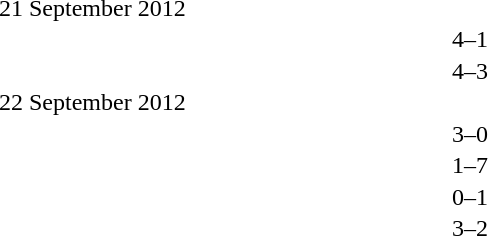<table style="width:50%;" cellspacing="1">
<tr>
<th width=25%></th>
<th width=10%></th>
<th width=25%></th>
</tr>
<tr>
<td>21 September 2012</td>
</tr>
<tr>
<td align=right></td>
<td align=center>4–1</td>
<td></td>
</tr>
<tr>
<td align=right></td>
<td align=center>4–3</td>
<td></td>
</tr>
<tr>
<td>22 September 2012</td>
</tr>
<tr>
<td align=right></td>
<td align=center>3–0</td>
<td></td>
</tr>
<tr>
<td align=right></td>
<td align=center>1–7</td>
<td></td>
</tr>
<tr>
<td align=right></td>
<td align=center>0–1</td>
<td></td>
</tr>
<tr>
<td align=right></td>
<td align=center>3–2</td>
<td></td>
</tr>
</table>
